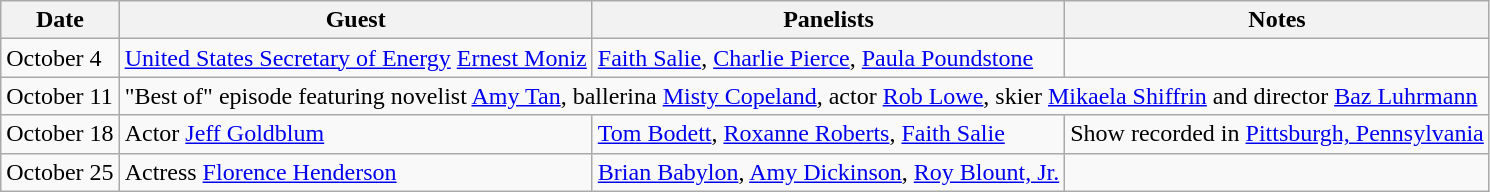<table class="wikitable">
<tr>
<th>Date</th>
<th>Guest</th>
<th>Panelists</th>
<th>Notes</th>
</tr>
<tr>
<td>October 4</td>
<td><a href='#'>United States Secretary of Energy</a> <a href='#'>Ernest Moniz</a></td>
<td><a href='#'>Faith Salie</a>, <a href='#'>Charlie Pierce</a>, <a href='#'>Paula Poundstone</a></td>
<td></td>
</tr>
<tr>
<td>October 11</td>
<td colspan="3">"Best of" episode featuring novelist <a href='#'>Amy Tan</a>, ballerina <a href='#'>Misty Copeland</a>, actor <a href='#'>Rob Lowe</a>, skier <a href='#'>Mikaela Shiffrin</a> and director <a href='#'>Baz Luhrmann</a></td>
</tr>
<tr>
<td>October 18</td>
<td>Actor <a href='#'>Jeff Goldblum</a></td>
<td><a href='#'>Tom Bodett</a>, <a href='#'>Roxanne Roberts</a>, <a href='#'>Faith Salie</a></td>
<td>Show recorded in <a href='#'>Pittsburgh, Pennsylvania</a></td>
</tr>
<tr>
<td>October 25</td>
<td>Actress <a href='#'>Florence Henderson</a></td>
<td><a href='#'>Brian Babylon</a>, <a href='#'>Amy Dickinson</a>, <a href='#'>Roy Blount, Jr.</a></td>
<td></td>
</tr>
</table>
